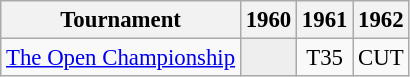<table class="wikitable" style="font-size:95%;text-align:center;">
<tr>
<th>Tournament</th>
<th>1960</th>
<th>1961</th>
<th>1962</th>
</tr>
<tr>
<td align=left><a href='#'>The Open Championship</a></td>
<td style="background:#eeeeee;"></td>
<td>T35</td>
<td>CUT</td>
</tr>
</table>
